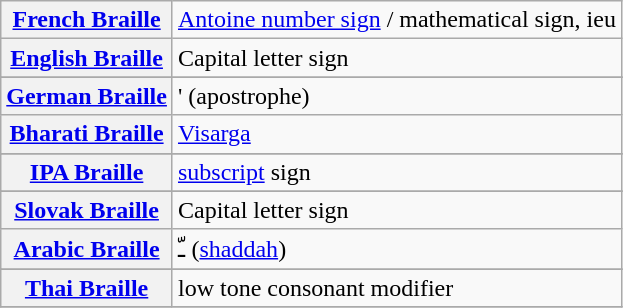<table class="wikitable">
<tr>
<th align=left><a href='#'>French Braille</a></th>
<td><a href='#'>Antoine number sign</a> / mathematical sign, ieu</td>
</tr>
<tr>
<th align=left><a href='#'>English Braille</a></th>
<td>Capital letter sign</td>
</tr>
<tr>
</tr>
<tr>
<th align=left><a href='#'>German Braille</a></th>
<td>' (apostrophe)</td>
</tr>
<tr>
<th align=left><a href='#'>Bharati Braille</a></th>
<td><a href='#'>Visarga</a></td>
</tr>
<tr>
</tr>
<tr>
<th align=left><a href='#'>IPA Braille</a></th>
<td><a href='#'>subscript</a> sign</td>
</tr>
<tr>
</tr>
<tr>
<th align=left><a href='#'>Slovak Braille</a></th>
<td>Capital letter sign</td>
</tr>
<tr>
<th align=left><a href='#'>Arabic Braille</a></th>
<td>ـّ (<a href='#'>shaddah</a>)</td>
</tr>
<tr>
</tr>
<tr>
</tr>
<tr>
<th align=left><a href='#'>Thai Braille</a></th>
<td>low tone consonant modifier</td>
</tr>
<tr>
</tr>
</table>
